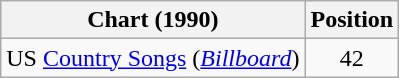<table class="wikitable sortable">
<tr>
<th scope="col">Chart (1990)</th>
<th scope="col">Position</th>
</tr>
<tr>
<td>US <a href='#'>Country Songs</a> (<em><a href='#'>Billboard</a></em>)</td>
<td align="center">42</td>
</tr>
</table>
